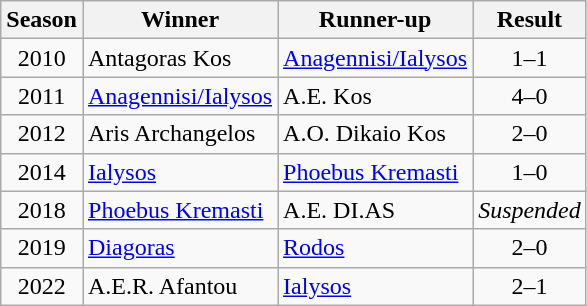<table class="wikitable">
<tr>
<th>Season</th>
<th>Winner</th>
<th>Runner-up</th>
<th>Result</th>
</tr>
<tr>
<td align="center">2010</td>
<td>Antagoras Kos</td>
<td><a href='#'>Anagennisi/Ialysos</a></td>
<td align="center">1–1 </td>
</tr>
<tr>
<td align="center">2011</td>
<td><a href='#'>Anagennisi/Ialysos</a></td>
<td>A.E. Kos</td>
<td align="center">4–0</td>
</tr>
<tr>
<td align="center">2012</td>
<td>Aris Archangelos</td>
<td>A.O. Dikaio Kos</td>
<td align="center">2–0</td>
</tr>
<tr>
<td align="center">2014</td>
<td><a href='#'>Ialysos</a></td>
<td><a href='#'>Phoebus Kremasti</a></td>
<td align="center">1–0</td>
</tr>
<tr>
<td align="center">2018</td>
<td><a href='#'>Phoebus Kremasti</a></td>
<td>A.E. DI.AS</td>
<td align="center"><em>Suspended</em></td>
</tr>
<tr>
<td align="center">2019</td>
<td><a href='#'>Diagoras</a></td>
<td><a href='#'>Rodos</a></td>
<td align="center">2–0</td>
</tr>
<tr>
<td align="center">2022</td>
<td>A.E.R. Afantou</td>
<td><a href='#'>Ialysos</a></td>
<td align="center">2–1</td>
</tr>
</table>
